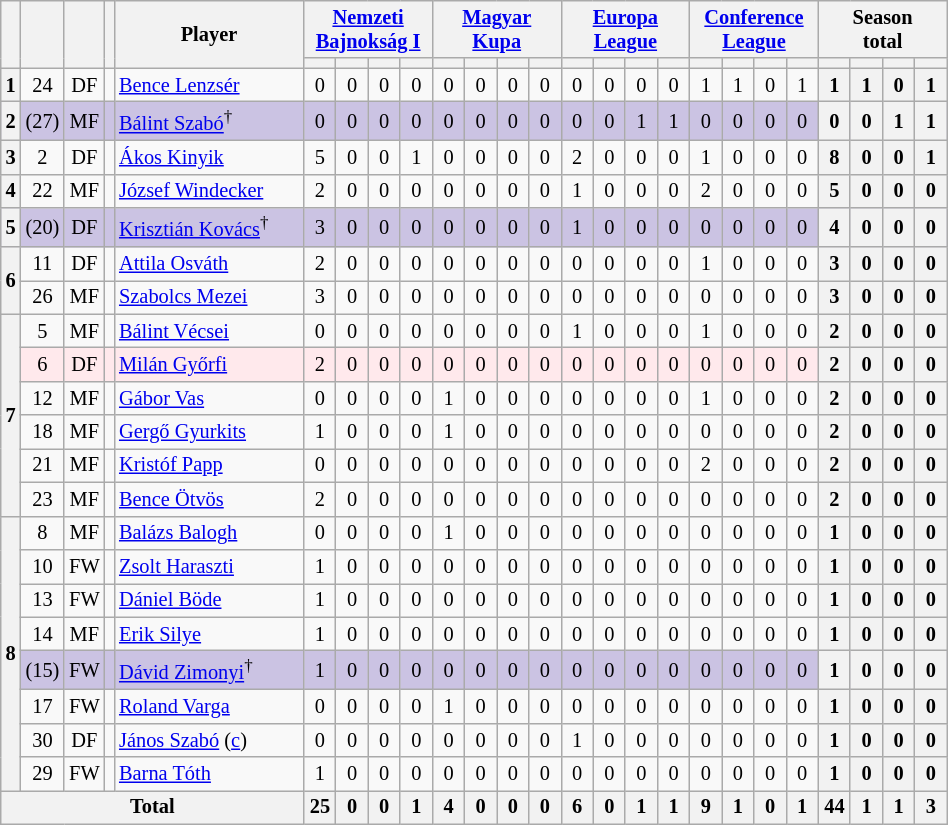<table class="wikitable sortable sticky-header-multi" style="text-align:center; font-size:85%;">
<tr>
<th rowspan="2"></th>
<th rowspan="2"></th>
<th rowspan="2"></th>
<th rowspan="2"></th>
<th rowspan="2" width="120">Player</th>
<th colspan="4"><a href='#'>Nemzeti<br>Bajnokság I</a></th>
<th colspan="4"><a href='#'>Magyar<br>Kupa</a></th>
<th colspan="4"><a href='#'>Europa<br>League</a></th>
<th colspan="4"><a href='#'>Conference<br>League</a></th>
<th colspan="4">Season<br>total</th>
</tr>
<tr>
<th width="15" class="unsortable"></th>
<th width="15" class="unsortable"></th>
<th width="15" class="unsortable"></th>
<th width="15" class="unsortable"></th>
<th width="15" class="unsortable"></th>
<th width="15" class="unsortable"></th>
<th width="15" class="unsortable"></th>
<th width="15" class="unsortable"></th>
<th width="15" class="unsortable"></th>
<th width="15" class="unsortable"></th>
<th width="15" class="unsortable"></th>
<th width="15" class="unsortable"></th>
<th width="15" class="unsortable"></th>
<th width="15" class="unsortable"></th>
<th width="15" class="unsortable"></th>
<th width="15" class="unsortable"></th>
<th width="15" class="unsortable"></th>
<th width="15" class="unsortable"></th>
<th width="15" class="unsortable"></th>
<th width="15" class="unsortable"></th>
</tr>
<tr>
<th rowspan="1">1</th>
<td>24</td>
<td>DF</td>
<td></td>
<td style="text-align:left;" data-sort-value="Lenzser"><a href='#'>Bence Lenzsér</a><br></td>
<td>0</td>
<td>0</td>
<td>0</td>
<td>0<br></td>
<td>0</td>
<td>0</td>
<td>0</td>
<td>0<br></td>
<td>0</td>
<td>0</td>
<td>0</td>
<td>0<br></td>
<td>1</td>
<td>1</td>
<td>0</td>
<td>1<br></td>
<th>1</th>
<th>1</th>
<th>0</th>
<th>1</th>
</tr>
<tr bgcolor=#CBC3E3>
<th rowspan="1">2</th>
<td>(27)</td>
<td>MF</td>
<td></td>
<td style="text-align:left;" data-sort-value="SzaboB"><a href='#'>Bálint Szabó</a><sup>†</sup><br></td>
<td>0</td>
<td>0</td>
<td>0</td>
<td>0<br></td>
<td>0</td>
<td>0</td>
<td>0</td>
<td>0<br></td>
<td>0</td>
<td>0</td>
<td>1</td>
<td>1<br></td>
<td>0</td>
<td>0</td>
<td>0</td>
<td>0<br></td>
<th>0</th>
<th>0</th>
<th>1</th>
<th>1</th>
</tr>
<tr>
<th rowspan="1">3</th>
<td>2</td>
<td>DF</td>
<td></td>
<td style="text-align:left;" data-sort-value="Kinyik"><a href='#'>Ákos Kinyik</a><br></td>
<td>5</td>
<td>0</td>
<td>0</td>
<td>1<br></td>
<td>0</td>
<td>0</td>
<td>0</td>
<td>0<br></td>
<td>2</td>
<td>0</td>
<td>0</td>
<td>0<br></td>
<td>1</td>
<td>0</td>
<td>0</td>
<td>0<br></td>
<th>8</th>
<th>0</th>
<th>0</th>
<th>1</th>
</tr>
<tr>
<th rowspan="1">4</th>
<td>22</td>
<td>MF</td>
<td></td>
<td style="text-align:left;" data-sort-value="Windecker"><a href='#'>József Windecker</a><br></td>
<td>2</td>
<td>0</td>
<td>0</td>
<td>0<br></td>
<td>0</td>
<td>0</td>
<td>0</td>
<td>0<br></td>
<td>1</td>
<td>0</td>
<td>0</td>
<td>0<br></td>
<td>2</td>
<td>0</td>
<td>0</td>
<td>0<br></td>
<th>5</th>
<th>0</th>
<th>0</th>
<th>0</th>
</tr>
<tr bgcolor=#CBC3E3>
<th rowspan="1">5</th>
<td>(20)</td>
<td>DF</td>
<td></td>
<td style="text-align:left;" data-sort-value="KovacsK"><a href='#'>Krisztián Kovács</a><sup>†</sup><br></td>
<td>3</td>
<td>0</td>
<td>0</td>
<td>0<br></td>
<td>0</td>
<td>0</td>
<td>0</td>
<td>0<br></td>
<td>1</td>
<td>0</td>
<td>0</td>
<td>0<br></td>
<td>0</td>
<td>0</td>
<td>0</td>
<td>0<br></td>
<th>4</th>
<th>0</th>
<th>0</th>
<th>0</th>
</tr>
<tr>
<th rowspan="2">6</th>
<td>11</td>
<td>DF</td>
<td></td>
<td style="text-align:left;" data-sort-value="Osvath"><a href='#'>Attila Osváth</a><br></td>
<td>2</td>
<td>0</td>
<td>0</td>
<td>0<br></td>
<td>0</td>
<td>0</td>
<td>0</td>
<td>0<br></td>
<td>0</td>
<td>0</td>
<td>0</td>
<td>0<br></td>
<td>1</td>
<td>0</td>
<td>0</td>
<td>0<br></td>
<th>3</th>
<th>0</th>
<th>0</th>
<th>0</th>
</tr>
<tr>
<td>26</td>
<td>MF</td>
<td></td>
<td style="text-align:left;" data-sort-value="Mezei"><a href='#'>Szabolcs Mezei</a><br></td>
<td>3</td>
<td>0</td>
<td>0</td>
<td>0<br></td>
<td>0</td>
<td>0</td>
<td>0</td>
<td>0<br></td>
<td>0</td>
<td>0</td>
<td>0</td>
<td>0<br></td>
<td>0</td>
<td>0</td>
<td>0</td>
<td>0<br></td>
<th>3</th>
<th>0</th>
<th>0</th>
<th>0</th>
</tr>
<tr>
<th rowspan="6">7</th>
<td>5</td>
<td>MF</td>
<td></td>
<td style="text-align:left;" data-sort-value="Vecsei"><a href='#'>Bálint Vécsei</a><br></td>
<td>0</td>
<td>0</td>
<td>0</td>
<td>0<br></td>
<td>0</td>
<td>0</td>
<td>0</td>
<td>0<br></td>
<td>1</td>
<td>0</td>
<td>0</td>
<td>0<br></td>
<td>1</td>
<td>0</td>
<td>0</td>
<td>0<br></td>
<th>2</th>
<th>0</th>
<th>0</th>
<th>0</th>
</tr>
<tr bgcolor="#ffe9ec">
<td>6</td>
<td>DF</td>
<td></td>
<td style="text-align:left;" data-sort-value="Gyorfi"><a href='#'>Milán Győrfi</a><br></td>
<td>2</td>
<td>0</td>
<td>0</td>
<td>0<br></td>
<td>0</td>
<td>0</td>
<td>0</td>
<td>0<br></td>
<td>0</td>
<td>0</td>
<td>0</td>
<td>0<br></td>
<td>0</td>
<td>0</td>
<td>0</td>
<td>0<br></td>
<th>2</th>
<th>0</th>
<th>0</th>
<th>0</th>
</tr>
<tr>
<td>12</td>
<td>MF</td>
<td></td>
<td style="text-align:left;" data-sort-value="Vas"><a href='#'>Gábor Vas</a><br></td>
<td>0</td>
<td>0</td>
<td>0</td>
<td>0<br></td>
<td>1</td>
<td>0</td>
<td>0</td>
<td>0<br></td>
<td>0</td>
<td>0</td>
<td>0</td>
<td>0<br></td>
<td>1</td>
<td>0</td>
<td>0</td>
<td>0<br></td>
<th>2</th>
<th>0</th>
<th>0</th>
<th>0</th>
</tr>
<tr>
<td>18</td>
<td>MF</td>
<td></td>
<td style="text-align:left;" data-sort-value="Gyurkits"><a href='#'>Gergő Gyurkits</a><br></td>
<td>1</td>
<td>0</td>
<td>0</td>
<td>0<br></td>
<td>1</td>
<td>0</td>
<td>0</td>
<td>0<br></td>
<td>0</td>
<td>0</td>
<td>0</td>
<td>0<br></td>
<td>0</td>
<td>0</td>
<td>0</td>
<td>0<br></td>
<th>2</th>
<th>0</th>
<th>0</th>
<th>0</th>
</tr>
<tr>
<td>21</td>
<td>MF</td>
<td></td>
<td style="text-align:left;" data-sort-value="PappK"><a href='#'>Kristóf Papp</a><br></td>
<td>0</td>
<td>0</td>
<td>0</td>
<td>0<br></td>
<td>0</td>
<td>0</td>
<td>0</td>
<td>0<br></td>
<td>0</td>
<td>0</td>
<td>0</td>
<td>0<br></td>
<td>2</td>
<td>0</td>
<td>0</td>
<td>0<br></td>
<th>2</th>
<th>0</th>
<th>0</th>
<th>0</th>
</tr>
<tr>
<td>23</td>
<td>MF</td>
<td></td>
<td style="text-align:left;" data-sort-value="Otvos"><a href='#'>Bence Ötvös</a><br></td>
<td>2</td>
<td>0</td>
<td>0</td>
<td>0<br></td>
<td>0</td>
<td>0</td>
<td>0</td>
<td>0<br></td>
<td>0</td>
<td>0</td>
<td>0</td>
<td>0<br></td>
<td>0</td>
<td>0</td>
<td>0</td>
<td>0<br></td>
<th>2</th>
<th>0</th>
<th>0</th>
<th>0</th>
</tr>
<tr>
<th rowspan="8">8</th>
<td>8</td>
<td>MF</td>
<td></td>
<td style="text-align:left;" data-sort-value="Balogh"><a href='#'>Balázs Balogh</a><br></td>
<td>0</td>
<td>0</td>
<td>0</td>
<td>0<br></td>
<td>1</td>
<td>0</td>
<td>0</td>
<td>0<br></td>
<td>0</td>
<td>0</td>
<td>0</td>
<td>0<br></td>
<td>0</td>
<td>0</td>
<td>0</td>
<td>0<br></td>
<th>1</th>
<th>0</th>
<th>0</th>
<th>0</th>
</tr>
<tr>
<td>10</td>
<td>FW</td>
<td></td>
<td style="text-align:left;" data-sort-value="Haraszti"><a href='#'>Zsolt Haraszti</a><br></td>
<td>1</td>
<td>0</td>
<td>0</td>
<td>0<br></td>
<td>0</td>
<td>0</td>
<td>0</td>
<td>0<br></td>
<td>0</td>
<td>0</td>
<td>0</td>
<td>0<br></td>
<td>0</td>
<td>0</td>
<td>0</td>
<td>0<br></td>
<th>1</th>
<th>0</th>
<th>0</th>
<th>0</th>
</tr>
<tr>
<td>13</td>
<td>FW</td>
<td></td>
<td style="text-align:left;" data-sort-value="Bode"><a href='#'>Dániel Böde</a><br></td>
<td>1</td>
<td>0</td>
<td>0</td>
<td>0<br></td>
<td>0</td>
<td>0</td>
<td>0</td>
<td>0<br></td>
<td>0</td>
<td>0</td>
<td>0</td>
<td>0<br></td>
<td>0</td>
<td>0</td>
<td>0</td>
<td>0<br></td>
<th>1</th>
<th>0</th>
<th>0</th>
<th>0</th>
</tr>
<tr>
<td>14</td>
<td>MF</td>
<td></td>
<td style="text-align:left;" data-sort-value="Silye"><a href='#'>Erik Silye</a><br></td>
<td>1</td>
<td>0</td>
<td>0</td>
<td>0<br></td>
<td>0</td>
<td>0</td>
<td>0</td>
<td>0<br></td>
<td>0</td>
<td>0</td>
<td>0</td>
<td>0<br></td>
<td>0</td>
<td>0</td>
<td>0</td>
<td>0<br></td>
<th>1</th>
<th>0</th>
<th>0</th>
<th>0</th>
</tr>
<tr bgcolor=#CBC3E3>
<td>(15)</td>
<td>FW</td>
<td></td>
<td style="text-align:left;" data-sort-value="Zimonyi"><a href='#'>Dávid Zimonyi</a><sup>†</sup><br></td>
<td>1</td>
<td>0</td>
<td>0</td>
<td>0<br></td>
<td>0</td>
<td>0</td>
<td>0</td>
<td>0<br></td>
<td>0</td>
<td>0</td>
<td>0</td>
<td>0<br></td>
<td>0</td>
<td>0</td>
<td>0</td>
<td>0<br></td>
<th>1</th>
<th>0</th>
<th>0</th>
<th>0</th>
</tr>
<tr>
<td>17</td>
<td>FW</td>
<td></td>
<td style="text-align:left;" data-sort-value="VargaR"><a href='#'>Roland Varga</a><br></td>
<td>0</td>
<td>0</td>
<td>0</td>
<td>0<br></td>
<td>1</td>
<td>0</td>
<td>0</td>
<td>0<br></td>
<td>0</td>
<td>0</td>
<td>0</td>
<td>0<br></td>
<td>0</td>
<td>0</td>
<td>0</td>
<td>0<br></td>
<th>1</th>
<th>0</th>
<th>0</th>
<th>0</th>
</tr>
<tr>
<td>30</td>
<td>DF</td>
<td></td>
<td style="text-align:left;" data-sort-value="SzaboJ"><a href='#'>János Szabó</a> (<a href='#'>c</a>)<br></td>
<td>0</td>
<td>0</td>
<td>0</td>
<td>0<br></td>
<td>0</td>
<td>0</td>
<td>0</td>
<td>0<br></td>
<td>1</td>
<td>0</td>
<td>0</td>
<td>0<br></td>
<td>0</td>
<td>0</td>
<td>0</td>
<td>0<br></td>
<th>1</th>
<th>0</th>
<th>0</th>
<th>0</th>
</tr>
<tr>
<td>29</td>
<td>FW</td>
<td></td>
<td style="text-align:left;" data-sort-value="TothB"><a href='#'>Barna Tóth</a><br></td>
<td>1</td>
<td>0</td>
<td>0</td>
<td>0<br></td>
<td>0</td>
<td>0</td>
<td>0</td>
<td>0<br></td>
<td>0</td>
<td>0</td>
<td>0</td>
<td>0<br></td>
<td>0</td>
<td>0</td>
<td>0</td>
<td>0<br></td>
<th>1</th>
<th>0</th>
<th>0</th>
<th>0</th>
</tr>
<tr>
<th colspan="5">Total<br></th>
<th>25</th>
<th>0</th>
<th>0</th>
<th>1<br></th>
<th>4</th>
<th>0</th>
<th>0</th>
<th>0<br></th>
<th>6</th>
<th>0</th>
<th>1</th>
<th>1<br></th>
<th>9</th>
<th>1</th>
<th>0</th>
<th>1<br></th>
<th>44</th>
<th>1</th>
<th>1</th>
<th>3</th>
</tr>
</table>
